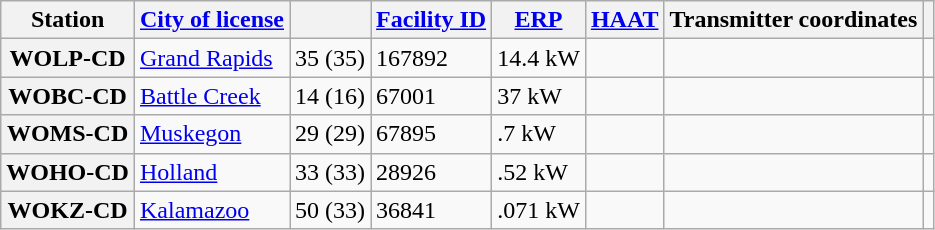<table class="wikitable">
<tr>
<th scope = "col">Station</th>
<th scope = "col"><a href='#'>City of license</a></th>
<th scope = "col"></th>
<th scope = "col"><a href='#'>Facility ID</a></th>
<th scope = "col"><a href='#'>ERP</a></th>
<th scope = "col"><a href='#'>HAAT</a></th>
<th scope = "col">Transmitter coordinates</th>
<th scope = "col"></th>
</tr>
<tr>
<th scope = "row">WOLP-CD</th>
<td><a href='#'>Grand Rapids</a></td>
<td>35 (35)</td>
<td>167892</td>
<td>14.4 kW</td>
<td></td>
<td></td>
<td></td>
</tr>
<tr>
<th scope = "row">WOBC-CD</th>
<td><a href='#'>Battle Creek</a></td>
<td>14 (16)</td>
<td>67001</td>
<td>37 kW</td>
<td></td>
<td></td>
<td></td>
</tr>
<tr>
<th scope = "row">WOMS-CD</th>
<td><a href='#'>Muskegon</a></td>
<td>29 (29)</td>
<td>67895</td>
<td>.7 kW</td>
<td></td>
<td></td>
<td></td>
</tr>
<tr>
<th scope = "row">WOHO-CD</th>
<td><a href='#'>Holland</a></td>
<td>33 (33)</td>
<td>28926</td>
<td>.52 kW</td>
<td></td>
<td></td>
<td></td>
</tr>
<tr>
<th scope = "row">WOKZ-CD</th>
<td><a href='#'>Kalamazoo</a></td>
<td>50 (33)</td>
<td>36841</td>
<td>.071 kW</td>
<td></td>
<td></td>
<td></td>
</tr>
</table>
